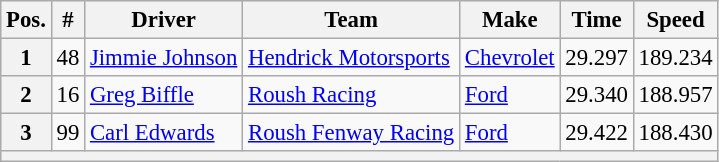<table class="wikitable" style="font-size:95%">
<tr>
<th>Pos.</th>
<th>#</th>
<th>Driver</th>
<th>Team</th>
<th>Make</th>
<th>Time</th>
<th>Speed</th>
</tr>
<tr>
<th>1</th>
<td>48</td>
<td><a href='#'>Jimmie Johnson</a></td>
<td><a href='#'>Hendrick Motorsports</a></td>
<td><a href='#'>Chevrolet</a></td>
<td>29.297</td>
<td>189.234</td>
</tr>
<tr>
<th>2</th>
<td>16</td>
<td><a href='#'>Greg Biffle</a></td>
<td><a href='#'>Roush Racing</a></td>
<td><a href='#'>Ford</a></td>
<td>29.340</td>
<td>188.957</td>
</tr>
<tr>
<th>3</th>
<td>99</td>
<td><a href='#'>Carl Edwards</a></td>
<td><a href='#'>Roush Fenway Racing</a></td>
<td><a href='#'>Ford</a></td>
<td>29.422</td>
<td>188.430</td>
</tr>
<tr>
<th colspan="7"></th>
</tr>
</table>
